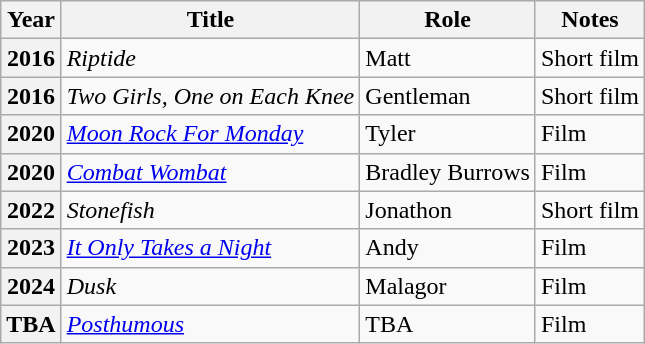<table class="wikitable sortable plainrowheaders">
<tr>
<th scope="col">Year</th>
<th scope="col">Title</th>
<th scope="col">Role</th>
<th scope="col" class="unsortable">Notes</th>
</tr>
<tr>
<th scope="row">2016</th>
<td><em>Riptide</em></td>
<td>Matt</td>
<td>Short film</td>
</tr>
<tr>
<th scope="row">2016</th>
<td><em>Two Girls, One on Each Knee</em></td>
<td>Gentleman</td>
<td>Short film</td>
</tr>
<tr>
<th scope="row">2020</th>
<td><em><a href='#'>Moon Rock For Monday</a></em></td>
<td>Tyler</td>
<td>Film</td>
</tr>
<tr>
<th scope="row">2020</th>
<td><em><a href='#'>Combat Wombat</a></em></td>
<td>Bradley Burrows</td>
<td>Film</td>
</tr>
<tr>
<th scope="row">2022</th>
<td><em>Stonefish</em></td>
<td>Jonathon</td>
<td>Short film</td>
</tr>
<tr>
<th scope="row">2023</th>
<td><em><a href='#'>It Only Takes a Night</a></em></td>
<td>Andy</td>
<td>Film</td>
</tr>
<tr>
<th scope="row">2024</th>
<td><em>Dusk</em></td>
<td>Malagor</td>
<td>Film</td>
</tr>
<tr>
<th>TBA</th>
<td><em><a href='#'>Posthumous</a></em></td>
<td>TBA</td>
<td>Film</td>
</tr>
</table>
